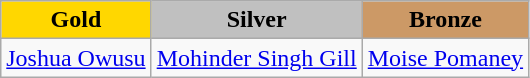<table class="wikitable" style="text-align:left;">
<tr>
<th scope=col style="background-color:gold;">Gold</th>
<th scope=col style="background-color:silver;">Silver</th>
<th scope=col style="background-color:#cc9966;">Bronze</th>
</tr>
<tr>
<td><a href='#'>Joshua Owusu</a><br><em></em></td>
<td><a href='#'>Mohinder Singh Gill</a><br><em></em></td>
<td><a href='#'>Moise Pomaney</a><br><em></em></td>
</tr>
</table>
